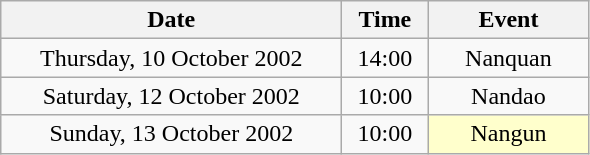<table class = "wikitable" style="text-align:center;">
<tr>
<th width=220>Date</th>
<th width=50>Time</th>
<th width=100>Event</th>
</tr>
<tr>
<td>Thursday, 10 October 2002</td>
<td>14:00</td>
<td>Nanquan</td>
</tr>
<tr>
<td>Saturday, 12 October 2002</td>
<td>10:00</td>
<td>Nandao</td>
</tr>
<tr>
<td>Sunday, 13 October 2002</td>
<td>10:00</td>
<td bgcolor=ffffcc>Nangun</td>
</tr>
</table>
